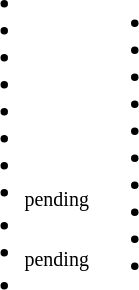<table>
<tr>
<td><br><ul><li></li><li></li><li></li><li></li><li></li><li></li><li></li><li> <sub>pending</sub></li><li></li><li> <sub>pending</sub></li><li></li></ul></td>
<td><br><ul><li></li><li></li><li></li><li></li><li></li><li></li><li></li><li></li><li></li><li></li></ul></td>
</tr>
</table>
